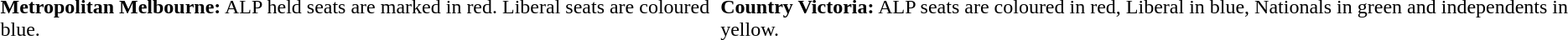<table>
<tr>
<td></td>
<td></td>
</tr>
<tr>
<td><strong>Metropolitan Melbourne:</strong> ALP held seats are marked in red. Liberal seats are coloured blue.</td>
<td><strong>Country Victoria:</strong> ALP seats are coloured in red, Liberal in blue, Nationals in green and independents in yellow.</td>
</tr>
<tr>
</tr>
</table>
